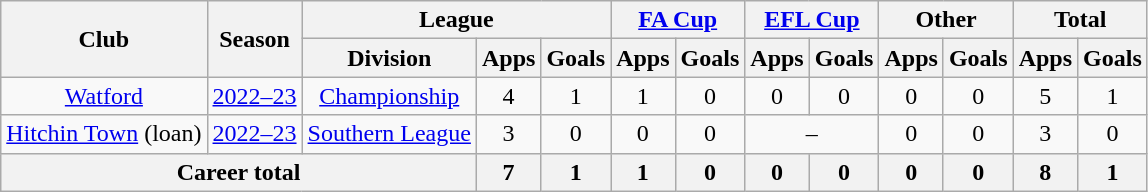<table class=wikitable style=text-align:center>
<tr>
<th rowspan=2>Club</th>
<th rowspan=2>Season</th>
<th colspan=3>League</th>
<th colspan=2><a href='#'>FA Cup</a></th>
<th colspan=2><a href='#'>EFL Cup</a></th>
<th colspan=2>Other</th>
<th colspan=2>Total</th>
</tr>
<tr>
<th>Division</th>
<th>Apps</th>
<th>Goals</th>
<th>Apps</th>
<th>Goals</th>
<th>Apps</th>
<th>Goals</th>
<th>Apps</th>
<th>Goals</th>
<th>Apps</th>
<th>Goals</th>
</tr>
<tr>
<td><a href='#'>Watford</a></td>
<td><a href='#'>2022–23</a></td>
<td><a href='#'>Championship</a></td>
<td>4</td>
<td>1</td>
<td>1</td>
<td>0</td>
<td>0</td>
<td>0</td>
<td>0</td>
<td>0</td>
<td>5</td>
<td>1</td>
</tr>
<tr>
<td><a href='#'>Hitchin Town</a> (loan)</td>
<td><a href='#'>2022–23</a></td>
<td><a href='#'>Southern League</a></td>
<td>3</td>
<td>0</td>
<td>0</td>
<td>0</td>
<td colspan=2>–</td>
<td>0</td>
<td>0</td>
<td>3</td>
<td>0</td>
</tr>
<tr>
<th colspan=3>Career total</th>
<th>7</th>
<th>1</th>
<th>1</th>
<th>0</th>
<th>0</th>
<th>0</th>
<th>0</th>
<th>0</th>
<th>8</th>
<th>1</th>
</tr>
</table>
